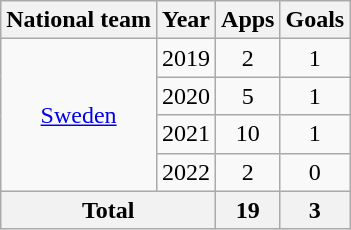<table class="wikitable" style="text-align:center">
<tr>
<th>National team</th>
<th>Year</th>
<th>Apps</th>
<th>Goals</th>
</tr>
<tr>
<td rowspan="4"><a href='#'>Sweden</a></td>
<td>2019</td>
<td>2</td>
<td>1</td>
</tr>
<tr>
<td>2020</td>
<td>5</td>
<td>1</td>
</tr>
<tr>
<td>2021</td>
<td>10</td>
<td>1</td>
</tr>
<tr>
<td>2022</td>
<td>2</td>
<td>0</td>
</tr>
<tr>
<th colspan="2">Total</th>
<th>19</th>
<th>3</th>
</tr>
</table>
